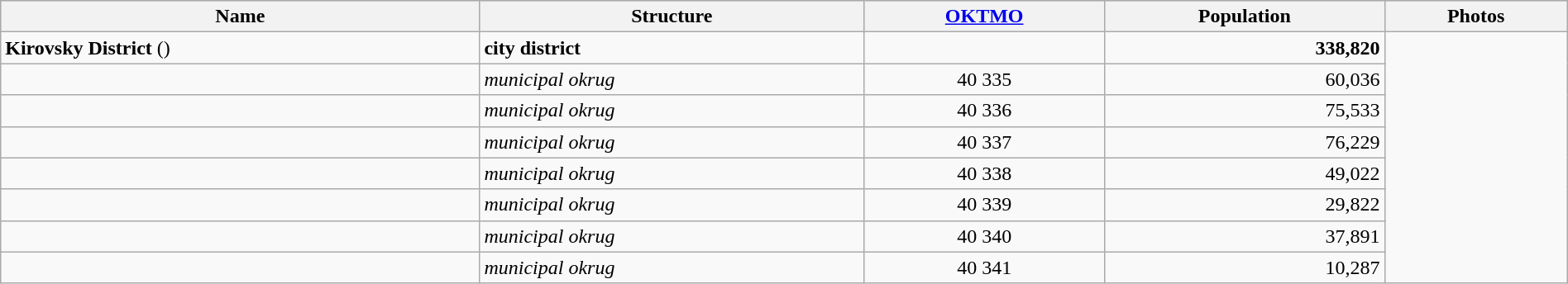<table width=100% class="wikitable">
<tr bgcolor="#CCCCFF" align="left">
<th>Name</th>
<th>Structure</th>
<th><a href='#'>OKTMO</a></th>
<th>Population</th>
<th>Photos</th>
</tr>
<tr valign="top">
<td><strong>Kirovsky District</strong> ()</td>
<td align="left"><strong>city district</strong></td>
<td></td>
<td align="right"><strong>338,820</strong></td>
<td rowspan="9"></td>
</tr>
<tr>
<td><br></td>
<td align="left"><em>municipal okrug</em></td>
<td align="center">40 335</td>
<td align="right">60,036</td>
</tr>
<tr>
<td><br></td>
<td align="left"><em>municipal okrug</em></td>
<td align="center">40 336</td>
<td align="right">75,533</td>
</tr>
<tr>
<td><br></td>
<td align="left"><em>municipal okrug</em></td>
<td align="center">40 337</td>
<td align="right">76,229</td>
</tr>
<tr>
<td><br></td>
<td align="left"><em>municipal okrug</em></td>
<td align="center">40 338</td>
<td align="right">49,022</td>
</tr>
<tr>
<td><br></td>
<td align="left"><em>municipal okrug</em></td>
<td align="center">40 339</td>
<td align="right">29,822</td>
</tr>
<tr>
<td><br></td>
<td align="left"><em>municipal okrug</em></td>
<td align="center">40 340</td>
<td align="right">37,891</td>
</tr>
<tr>
<td><br></td>
<td align="left"><em>municipal okrug</em></td>
<td align="center">40 341</td>
<td align="right">10,287</td>
</tr>
</table>
